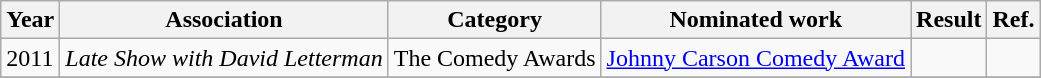<table class="wikitable">
<tr>
<th scope="col">Year</th>
<th scope="col">Association</th>
<th scope="col">Category</th>
<th scope="col">Nominated work</th>
<th scope="col">Result</th>
<th>Ref.</th>
</tr>
<tr>
<td>2011</td>
<td><em>Late Show with David Letterman</em></td>
<td>The Comedy Awards</td>
<td><a href='#'>Johnny Carson Comedy Award</a></td>
<td></td>
<td></td>
</tr>
<tr>
</tr>
</table>
